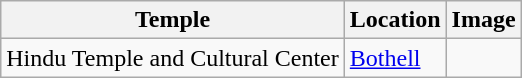<table class="wikitable sortable" id="tableTempleWikiVA">
<tr>
<th>Temple</th>
<th>Location</th>
<th>Image</th>
</tr>
<tr>
<td>Hindu Temple and Cultural Center</td>
<td><a href='#'>Bothell</a></td>
</tr>
</table>
